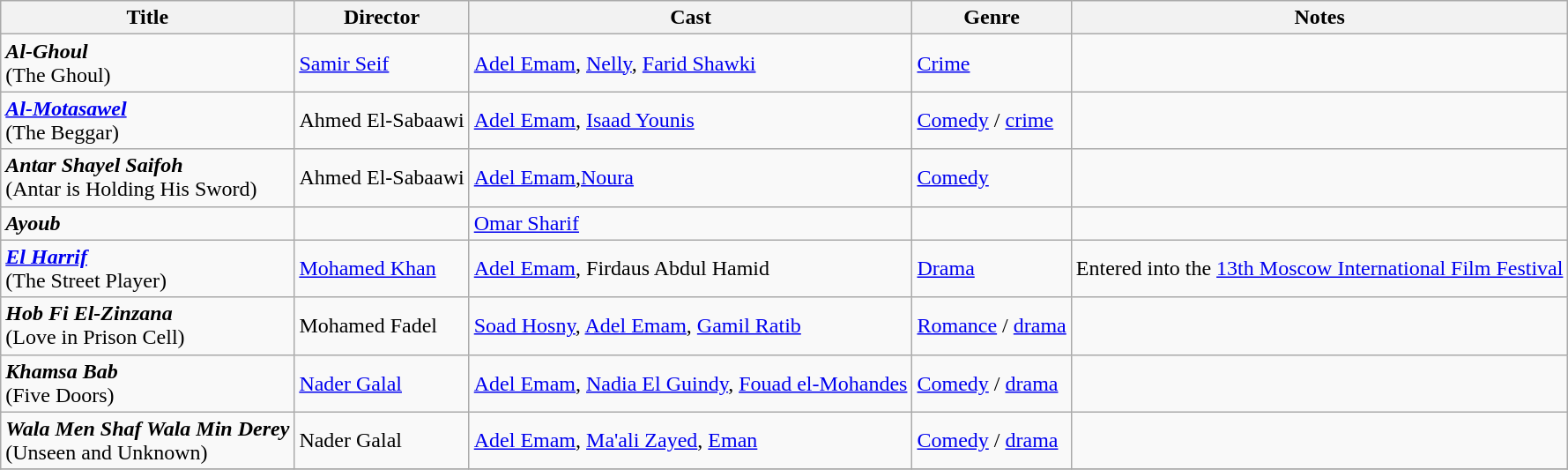<table class="wikitable">
<tr>
<th>Title</th>
<th>Director</th>
<th>Cast</th>
<th>Genre</th>
<th>Notes</th>
</tr>
<tr>
<td><strong><em>Al-Ghoul</em></strong><br>(The Ghoul)</td>
<td><a href='#'>Samir Seif</a></td>
<td><a href='#'>Adel Emam</a>, <a href='#'>Nelly</a>, <a href='#'>Farid Shawki</a></td>
<td><a href='#'>Crime</a></td>
<td></td>
</tr>
<tr>
<td><strong><em><a href='#'>Al-Motasawel</a></em></strong><br>(The Beggar)</td>
<td>Ahmed El-Sabaawi</td>
<td><a href='#'>Adel Emam</a>, <a href='#'>Isaad Younis</a></td>
<td><a href='#'>Comedy</a> / <a href='#'>crime</a></td>
<td></td>
</tr>
<tr>
<td><strong><em>Antar Shayel Saifoh</em></strong><br>(Antar is Holding His Sword)</td>
<td>Ahmed El-Sabaawi</td>
<td><a href='#'>Adel Emam</a>,<a href='#'>Noura</a></td>
<td><a href='#'>Comedy</a></td>
<td></td>
</tr>
<tr>
<td><strong><em>Ayoub</em></strong></td>
<td></td>
<td><a href='#'>Omar Sharif</a></td>
<td></td>
<td></td>
</tr>
<tr>
<td><strong><em><a href='#'>El Harrif</a></em></strong><br>(The Street Player)</td>
<td><a href='#'>Mohamed Khan</a></td>
<td><a href='#'>Adel Emam</a>, Firdaus Abdul Hamid</td>
<td><a href='#'>Drama</a></td>
<td>Entered into the <a href='#'>13th Moscow International Film Festival</a></td>
</tr>
<tr>
<td><strong><em>Hob Fi El-Zinzana</em></strong><br>(Love in Prison Cell)</td>
<td>Mohamed Fadel</td>
<td><a href='#'>Soad Hosny</a>, <a href='#'>Adel Emam</a>, <a href='#'>Gamil Ratib</a></td>
<td><a href='#'>Romance</a> / <a href='#'>drama</a></td>
<td></td>
</tr>
<tr>
<td><strong><em> Khamsa Bab</em></strong><br>(Five Doors)</td>
<td><a href='#'>Nader Galal</a></td>
<td><a href='#'>Adel Emam</a>, <a href='#'>Nadia El Guindy</a>, <a href='#'>Fouad el-Mohandes</a></td>
<td><a href='#'>Comedy</a> / <a href='#'>drama</a></td>
<td></td>
</tr>
<tr>
<td><strong><em>Wala Men Shaf Wala Min Derey</em></strong><br>(Unseen and Unknown)</td>
<td>Nader Galal</td>
<td><a href='#'>Adel Emam</a>,  <a href='#'>Ma'ali Zayed</a>, <a href='#'>Eman</a></td>
<td><a href='#'>Comedy</a> / <a href='#'>drama</a></td>
<td></td>
</tr>
<tr>
</tr>
</table>
